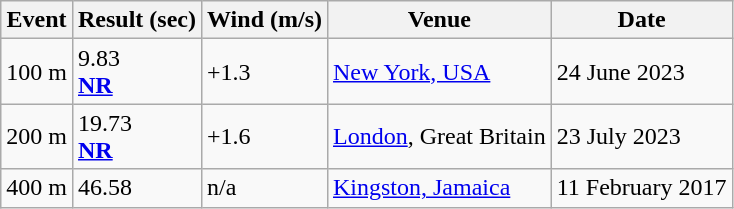<table class="wikitable">
<tr>
<th>Event</th>
<th>Result (sec)</th>
<th>Wind (m/s)</th>
<th>Venue</th>
<th>Date</th>
</tr>
<tr>
<td>100 m</td>
<td>9.83<br><strong><a href='#'>NR</a></strong></td>
<td>+1.3</td>
<td><a href='#'>New York, USA</a></td>
<td>24 June 2023</td>
</tr>
<tr>
<td>200 m</td>
<td>19.73<br><strong><a href='#'>NR</a></strong></td>
<td>+1.6</td>
<td><a href='#'>London</a>, Great Britain</td>
<td>23 July 2023</td>
</tr>
<tr>
<td>400 m</td>
<td>46.58</td>
<td>n/a</td>
<td><a href='#'>Kingston, Jamaica</a></td>
<td>11 February 2017</td>
</tr>
</table>
